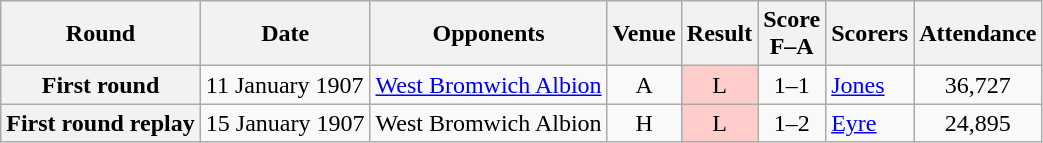<table class="wikitable plainrowheaders" style="text-align:center">
<tr>
<th scope="col">Round</th>
<th scope="col">Date</th>
<th scope="col">Opponents</th>
<th scope="col">Venue</th>
<th scope="col">Result</th>
<th scope="col">Score<br>F–A</th>
<th scope="col">Scorers</th>
<th scope="col">Attendance</th>
</tr>
<tr>
<th scope="row">First round</th>
<td align="left">11 January 1907</td>
<td align="left"><a href='#'>West Bromwich Albion</a></td>
<td>A</td>
<td style=background:#fcc>L</td>
<td>1–1</td>
<td align="left"><a href='#'>Jones</a></td>
<td>36,727</td>
</tr>
<tr>
<th scope="row">First round replay</th>
<td align="left">15 January 1907</td>
<td align="left">West Bromwich Albion</td>
<td>H</td>
<td style=background:#fcc>L</td>
<td>1–2</td>
<td align="left"><a href='#'>Eyre</a></td>
<td>24,895</td>
</tr>
</table>
